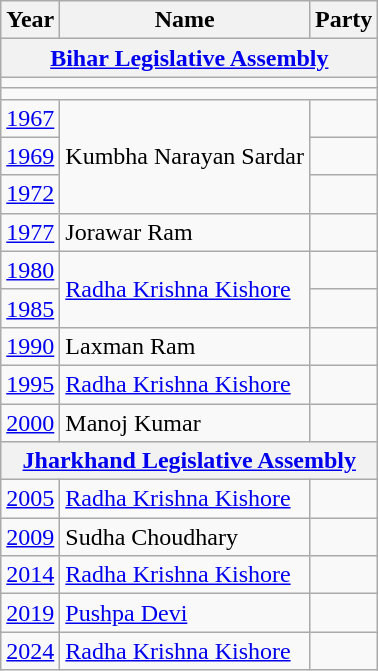<table class="wikitable sortable">
<tr>
<th>Year</th>
<th>Name</th>
<th colspan=2>Party</th>
</tr>
<tr>
<th colspan=4><a href='#'>Bihar Legislative Assembly</a></th>
</tr>
<tr>
<td colspan="4"></td>
</tr>
<tr>
<td colspan="4"></td>
</tr>
<tr>
<td><a href='#'>1967</a></td>
<td rowspan=3>Kumbha Narayan Sardar</td>
<td></td>
</tr>
<tr>
<td><a href='#'>1969</a></td>
</tr>
<tr>
<td><a href='#'>1972</a></td>
<td></td>
</tr>
<tr>
<td><a href='#'>1977</a></td>
<td>Jorawar Ram</td>
<td></td>
</tr>
<tr>
<td><a href='#'>1980</a></td>
<td rowspan="2"><a href='#'>Radha Krishna Kishore</a></td>
<td></td>
</tr>
<tr>
<td><a href='#'>1985</a></td>
</tr>
<tr>
<td><a href='#'>1990</a></td>
<td>Laxman Ram</td>
<td></td>
</tr>
<tr>
<td><a href='#'>1995</a></td>
<td><a href='#'>Radha Krishna Kishore</a></td>
<td></td>
</tr>
<tr>
<td><a href='#'>2000</a></td>
<td>Manoj Kumar</td>
<td></td>
</tr>
<tr>
<th colspan=4><a href='#'>Jharkhand Legislative Assembly</a></th>
</tr>
<tr>
<td><a href='#'>2005</a></td>
<td><a href='#'>Radha Krishna Kishore</a></td>
<td></td>
</tr>
<tr>
<td><a href='#'>2009</a></td>
<td>Sudha Choudhary</td>
</tr>
<tr>
<td><a href='#'>2014</a></td>
<td><a href='#'>Radha Krishna Kishore</a></td>
<td></td>
</tr>
<tr>
<td><a href='#'>2019</a></td>
<td><a href='#'>Pushpa Devi</a></td>
</tr>
<tr>
<td><a href='#'>2024</a></td>
<td><a href='#'>Radha Krishna Kishore</a></td>
<td></td>
</tr>
</table>
